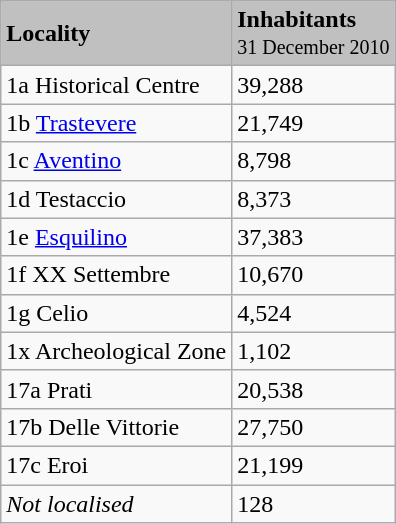<table class="wikitable sortable">
<tr bgcolor="#C0C0C0">
<td align="centre"><strong>Locality</strong><br></td>
<td align="centre"><strong>Inhabitants</strong><br><small>31 December 2010</small></td>
</tr>
<tr>
<td>1a Historical Centre<br></td>
<td align="centre">39,288</td>
</tr>
<tr>
<td>1b <a href='#'>Trastevere</a><br></td>
<td align="centre">21,749</td>
</tr>
<tr>
<td>1c <a href='#'>Aventino</a><br></td>
<td align="centre">8,798</td>
</tr>
<tr>
<td>1d Testaccio<br></td>
<td align="centre">8,373</td>
</tr>
<tr>
<td>1e <a href='#'>Esquilino</a><br></td>
<td align="centre">37,383</td>
</tr>
<tr>
<td>1f XX Settembre<br></td>
<td align="centre">10,670</td>
</tr>
<tr>
<td>1g Celio<br></td>
<td align="centre">4,524</td>
</tr>
<tr>
<td>1x Archeological Zone<br></td>
<td align="centre">1,102</td>
</tr>
<tr>
<td>17a Prati<br></td>
<td align="centre">20,538</td>
</tr>
<tr>
<td>17b Delle Vittorie<br></td>
<td align="centre">27,750</td>
</tr>
<tr>
<td>17c Eroi<br></td>
<td align="centre">21,199</td>
</tr>
<tr>
<td><em>Not localised</em><br></td>
<td align="centre">128</td>
</tr>
</table>
